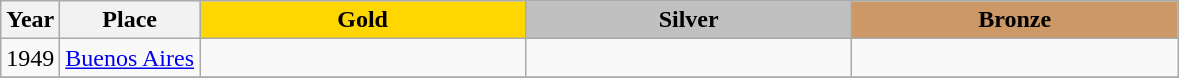<table class="wikitable">
<tr>
<th>Year</th>
<th>Place</th>
<th style="background:gold"    width="210">Gold</th>
<th style="background:silver"  width="210">Silver</th>
<th style="background:#cc9966" width="210">Bronze</th>
</tr>
<tr>
<td>1949</td>
<td> <a href='#'>Buenos Aires</a></td>
<td></td>
<td></td>
<td></td>
</tr>
<tr>
</tr>
</table>
